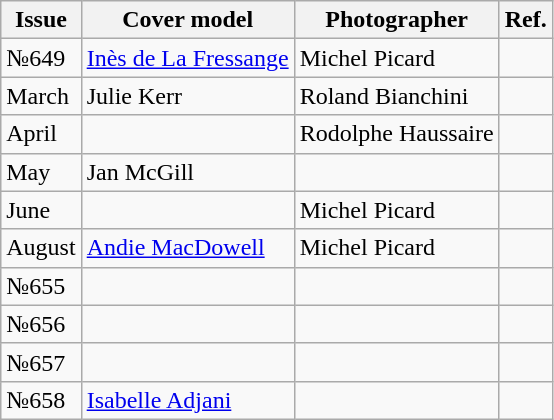<table class="wikitable">
<tr>
<th>Issue</th>
<th>Cover model</th>
<th>Photographer</th>
<th>Ref.</th>
</tr>
<tr>
<td>№649</td>
<td><a href='#'>Inès de La Fressange</a></td>
<td>Michel Picard</td>
<td></td>
</tr>
<tr>
<td>March</td>
<td>Julie Kerr</td>
<td>Roland Bianchini</td>
<td></td>
</tr>
<tr>
<td>April</td>
<td></td>
<td>Rodolphe Haussaire</td>
<td></td>
</tr>
<tr>
<td>May</td>
<td>Jan McGill</td>
<td></td>
<td></td>
</tr>
<tr>
<td>June</td>
<td></td>
<td>Michel Picard</td>
<td></td>
</tr>
<tr>
<td>August</td>
<td><a href='#'>Andie MacDowell</a></td>
<td>Michel Picard</td>
<td></td>
</tr>
<tr>
<td>№655</td>
<td></td>
<td></td>
<td></td>
</tr>
<tr>
<td>№656</td>
<td></td>
<td></td>
<td></td>
</tr>
<tr>
<td>№657</td>
<td></td>
<td></td>
<td></td>
</tr>
<tr>
<td>№658</td>
<td><a href='#'>Isabelle Adjani</a></td>
<td></td>
<td></td>
</tr>
</table>
